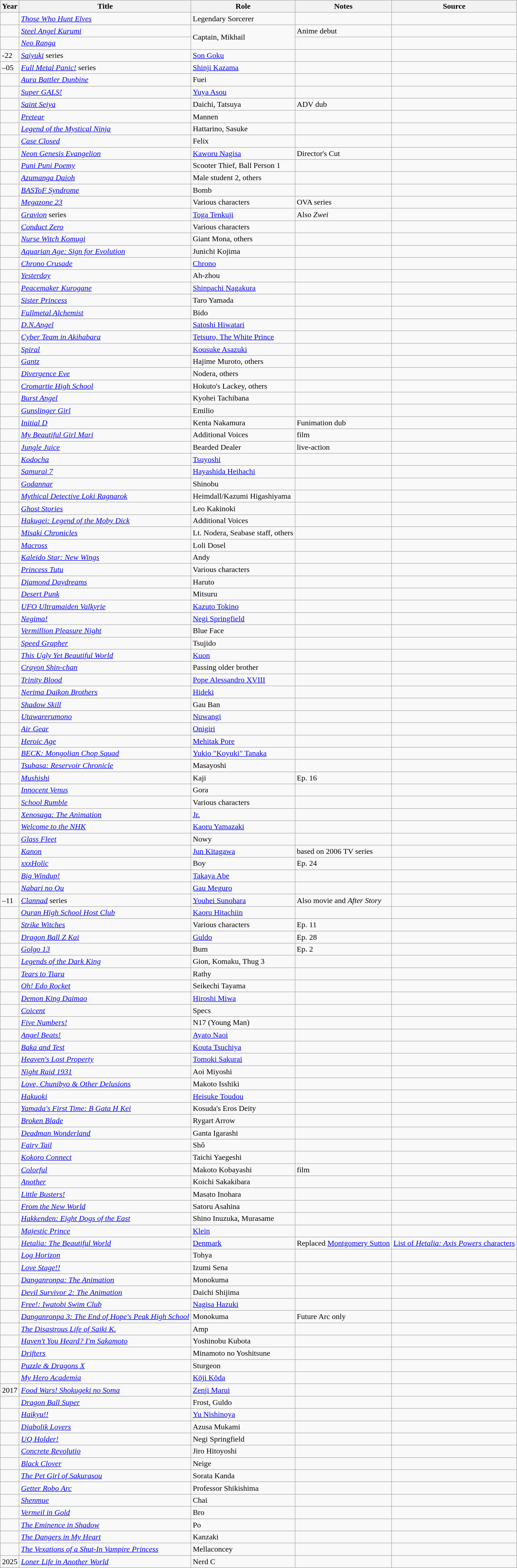<table class="wikitable sortable plainrowheaders">
<tr>
<th>Year</th>
<th>Title</th>
<th>Role</th>
<th class="unsortable">Notes</th>
<th class="unsortable">Source</th>
</tr>
<tr>
<td></td>
<td><em><a href='#'>Those Who Hunt Elves</a></em></td>
<td>Legendary Sorcerer</td>
<td></td>
<td></td>
</tr>
<tr>
<td></td>
<td><em><a href='#'>Steel Angel Kurumi</a></em></td>
<td rowspan="2">Captain, Mikhail</td>
<td>Anime debut</td>
<td></td>
</tr>
<tr>
<td></td>
<td><em><a href='#'>Neo Ranga</a></em></td>
<td></td>
<td></td>
</tr>
<tr>
<td>-22</td>
<td><em><a href='#'>Saiyuki</a></em> series</td>
<td><a href='#'>Son Goku</a></td>
<td></td>
<td></td>
</tr>
<tr>
<td>–05</td>
<td><em><a href='#'>Full Metal Panic!</a></em> series</td>
<td><a href='#'>Shinji Kazama</a></td>
<td></td>
<td></td>
</tr>
<tr>
<td></td>
<td><em><a href='#'>Aura Battler Dunbine</a></em></td>
<td>Fuei</td>
<td></td>
<td></td>
</tr>
<tr>
<td></td>
<td><em><a href='#'>Super GALS!</a></em></td>
<td><a href='#'>Yuya Asou</a></td>
<td></td>
<td></td>
</tr>
<tr>
<td></td>
<td><em><a href='#'>Saint Seiya</a></em></td>
<td>Daichi, Tatsuya</td>
<td>ADV dub</td>
<td></td>
</tr>
<tr>
<td></td>
<td><em><a href='#'>Pretear</a></em></td>
<td>Mannen</td>
<td></td>
<td></td>
</tr>
<tr>
<td></td>
<td><em><a href='#'>Legend of the Mystical Ninja</a></em></td>
<td>Hattarino, Sasuke</td>
<td></td>
<td></td>
</tr>
<tr>
<td></td>
<td><em><a href='#'>Case Closed</a></em></td>
<td>Felix</td>
<td></td>
<td></td>
</tr>
<tr>
<td></td>
<td><em><a href='#'>Neon Genesis Evangelion</a></em></td>
<td><a href='#'>Kaworu Nagisa</a></td>
<td>Director's Cut</td>
<td></td>
</tr>
<tr>
<td></td>
<td><em><a href='#'>Puni Puni Poemy</a></em></td>
<td>Scooter Thief, Ball Person 1</td>
<td></td>
<td></td>
</tr>
<tr>
<td></td>
<td><em><a href='#'>Azumanga Daioh</a></em></td>
<td>Male student 2, others</td>
<td></td>
<td></td>
</tr>
<tr>
<td></td>
<td><em><a href='#'>BASToF Syndrome</a></em></td>
<td>Bomb</td>
<td></td>
<td></td>
</tr>
<tr>
<td></td>
<td><em><a href='#'>Megazone 23</a></em></td>
<td>Various characters</td>
<td>OVA series</td>
<td></td>
</tr>
<tr>
<td></td>
<td><em><a href='#'>Gravion</a></em> series</td>
<td><a href='#'>Toga Tenkuji</a></td>
<td>Also <em>Zwei</em></td>
<td></td>
</tr>
<tr>
<td></td>
<td><em><a href='#'>Conduct Zero</a></em></td>
<td>Various characters</td>
<td></td>
<td></td>
</tr>
<tr>
<td></td>
<td><em><a href='#'>Nurse Witch Komugi</a></em></td>
<td>Giant Mona, others</td>
<td></td>
<td></td>
</tr>
<tr>
<td></td>
<td><em><a href='#'>Aquarian Age: Sign for Evolution</a></em></td>
<td>Junichi Kojima</td>
<td></td>
<td></td>
</tr>
<tr>
<td></td>
<td><em><a href='#'>Chrono Crusade</a></em></td>
<td><a href='#'>Chrono</a></td>
<td></td>
<td></td>
</tr>
<tr>
<td></td>
<td><em><a href='#'>Yesterday</a></em></td>
<td>Ah-zhou</td>
<td></td>
<td></td>
</tr>
<tr>
<td></td>
<td><em><a href='#'>Peacemaker Kurogane</a></em></td>
<td><a href='#'>Shinpachi Nagakura</a></td>
<td></td>
<td></td>
</tr>
<tr>
<td></td>
<td><em><a href='#'>Sister Princess</a></em></td>
<td>Taro Yamada</td>
<td></td>
<td></td>
</tr>
<tr>
<td></td>
<td><em><a href='#'>Fullmetal Alchemist</a></em></td>
<td>Bido</td>
<td></td>
<td></td>
</tr>
<tr>
<td></td>
<td><em><a href='#'>D.N.Angel</a></em></td>
<td><a href='#'>Satoshi Hiwatari</a></td>
<td></td>
<td></td>
</tr>
<tr>
<td></td>
<td><em><a href='#'>Cyber Team in Akihabara</a></em></td>
<td><a href='#'>Tetsuro, The White Prince</a></td>
<td></td>
<td></td>
</tr>
<tr>
<td></td>
<td><em><a href='#'>Spiral</a></em></td>
<td><a href='#'>Kousuke Asazuki</a></td>
<td></td>
<td></td>
</tr>
<tr>
<td></td>
<td><em><a href='#'>Gantz</a></em></td>
<td>Hajime Muroto, others</td>
<td></td>
<td></td>
</tr>
<tr>
<td></td>
<td><em><a href='#'>Divergence Eve</a></em></td>
<td>Nodera, others</td>
<td></td>
<td></td>
</tr>
<tr>
<td></td>
<td><em><a href='#'>Cromartie High School</a></em></td>
<td>Hokuto's Lackey, others</td>
<td></td>
<td></td>
</tr>
<tr>
<td></td>
<td><em><a href='#'>Burst Angel</a></em></td>
<td>Kyohei Tachibana</td>
<td></td>
<td></td>
</tr>
<tr>
<td></td>
<td><em><a href='#'>Gunslinger Girl</a></em></td>
<td>Emilio</td>
<td></td>
<td></td>
</tr>
<tr>
<td></td>
<td><em><a href='#'>Initial D</a></em></td>
<td>Kenta Nakamura</td>
<td>Funimation dub</td>
<td></td>
</tr>
<tr>
<td></td>
<td><em><a href='#'>My Beautiful Girl Mari</a></em></td>
<td>Additional Voices</td>
<td>film</td>
<td></td>
</tr>
<tr>
<td></td>
<td><em><a href='#'>Jungle Juice</a></em></td>
<td>Bearded Dealer</td>
<td>live-action</td>
<td></td>
</tr>
<tr>
<td></td>
<td><em><a href='#'>Kodocha</a></em></td>
<td><a href='#'>Tsuyoshi</a></td>
<td></td>
<td></td>
</tr>
<tr>
<td></td>
<td><em><a href='#'>Samurai 7</a></em></td>
<td><a href='#'>Hayashida Heihachi</a></td>
<td></td>
<td></td>
</tr>
<tr>
<td></td>
<td><em><a href='#'>Godannar</a></em></td>
<td>Shinobu</td>
<td></td>
<td></td>
</tr>
<tr>
<td></td>
<td><em><a href='#'>Mythical Detective Loki Ragnarok</a></em></td>
<td>Heimdall/Kazumi Higashiyama</td>
<td></td>
<td></td>
</tr>
<tr>
<td></td>
<td><em><a href='#'>Ghost Stories</a></em></td>
<td>Leo Kakinoki</td>
<td></td>
<td></td>
</tr>
<tr>
<td></td>
<td><em><a href='#'>Hakugei: Legend of the Moby Dick</a></em></td>
<td>Additional Voices</td>
<td></td>
<td></td>
</tr>
<tr>
<td></td>
<td><em><a href='#'>Misaki Chronicles</a></em></td>
<td>Lt. Nodera, Seabase staff, others</td>
<td></td>
<td></td>
</tr>
<tr>
<td></td>
<td><em><a href='#'>Macross</a></em></td>
<td>Loli Dosel</td>
<td></td>
<td></td>
</tr>
<tr>
<td></td>
<td><em><a href='#'>Kaleido Star: New Wings</a></em></td>
<td>Andy</td>
<td></td>
<td></td>
</tr>
<tr>
<td></td>
<td><em><a href='#'>Princess Tutu</a></em></td>
<td>Various characters</td>
<td></td>
<td></td>
</tr>
<tr>
<td></td>
<td><em><a href='#'>Diamond Daydreams</a></em></td>
<td>Haruto</td>
<td></td>
<td></td>
</tr>
<tr>
<td></td>
<td><em><a href='#'>Desert Punk</a></em></td>
<td>Mitsuru</td>
<td></td>
<td></td>
</tr>
<tr>
<td></td>
<td><em><a href='#'>UFO Ultramaiden Valkyrie</a></em></td>
<td><a href='#'>Kazuto Tokino</a></td>
<td></td>
<td></td>
</tr>
<tr>
<td></td>
<td><em><a href='#'>Negima!</a></em></td>
<td><a href='#'>Negi Springfield</a></td>
<td></td>
<td></td>
</tr>
<tr>
<td></td>
<td><em><a href='#'>Vermillion Pleasure Night</a></em></td>
<td>Blue Face</td>
<td></td>
<td></td>
</tr>
<tr>
<td></td>
<td><em><a href='#'>Speed Grapher</a></em></td>
<td>Tsujido</td>
<td></td>
<td></td>
</tr>
<tr>
<td></td>
<td><em><a href='#'>This Ugly Yet Beautiful World</a></em></td>
<td><a href='#'>Kuon</a></td>
<td></td>
<td></td>
</tr>
<tr>
<td></td>
<td><em><a href='#'>Crayon Shin-chan</a></em></td>
<td>Passing older brother</td>
<td></td>
<td></td>
</tr>
<tr>
<td></td>
<td><em><a href='#'>Trinity Blood</a></em></td>
<td><a href='#'>Pope Alessandro XVIII</a></td>
<td></td>
<td></td>
</tr>
<tr>
<td></td>
<td><em><a href='#'>Nerima Daikon Brothers</a></em></td>
<td><a href='#'>Hideki</a></td>
<td></td>
<td></td>
</tr>
<tr>
<td></td>
<td><em><a href='#'>Shadow Skill</a></em></td>
<td>Gau Ban</td>
<td></td>
<td></td>
</tr>
<tr>
<td></td>
<td><em><a href='#'>Utawarerumono</a></em></td>
<td><a href='#'>Nuwangi</a></td>
<td></td>
<td></td>
</tr>
<tr>
<td></td>
<td><em><a href='#'>Air Gear</a></em></td>
<td><a href='#'>Onigiri</a></td>
<td></td>
<td></td>
</tr>
<tr>
<td></td>
<td><em><a href='#'>Heroic Age</a></em></td>
<td><a href='#'>Mehitak Pore</a></td>
<td></td>
</tr>
<tr>
<td></td>
<td><em><a href='#'>BECK: Mongolian Chop Squad</a></em></td>
<td><a href='#'>Yukio "Koyuki" Tanaka</a></td>
<td></td>
<td></td>
</tr>
<tr>
<td></td>
<td><em><a href='#'>Tsubasa: Reservoir Chronicle</a></em></td>
<td>Masayoshi</td>
<td></td>
<td></td>
</tr>
<tr>
<td></td>
<td><em><a href='#'>Mushishi</a></em></td>
<td>Kaji</td>
<td>Ep. 16</td>
<td></td>
</tr>
<tr>
<td></td>
<td><em><a href='#'>Innocent Venus</a></em></td>
<td>Gora</td>
<td></td>
<td></td>
</tr>
<tr>
<td></td>
<td><em><a href='#'>School Rumble</a></em></td>
<td>Various characters</td>
<td></td>
<td></td>
</tr>
<tr>
<td></td>
<td><em><a href='#'>Xenosaga: The Animation</a></em></td>
<td><a href='#'>Jr.</a></td>
<td></td>
<td></td>
</tr>
<tr>
<td></td>
<td><em><a href='#'>Welcome to the NHK</a></em></td>
<td><a href='#'>Kaoru Yamazaki</a></td>
<td></td>
<td></td>
</tr>
<tr>
<td></td>
<td><em><a href='#'>Glass Fleet</a></em></td>
<td>Nowy</td>
<td></td>
<td></td>
</tr>
<tr>
<td></td>
<td><em><a href='#'>Kanon</a></em></td>
<td><a href='#'>Jun Kitagawa</a></td>
<td>based on 2006 TV series</td>
<td></td>
</tr>
<tr>
<td></td>
<td><em><a href='#'>xxxHolic</a></em></td>
<td>Boy</td>
<td>Ep. 24</td>
<td></td>
</tr>
<tr>
<td></td>
<td><em><a href='#'>Big Windup!</a></em></td>
<td><a href='#'>Takaya Abe</a></td>
<td></td>
<td></td>
</tr>
<tr>
<td></td>
<td><em><a href='#'>Nabari no Ou</a></em></td>
<td><a href='#'>Gau Meguro</a></td>
<td></td>
<td></td>
</tr>
<tr>
<td>–11</td>
<td><em><a href='#'>Clannad</a></em> series</td>
<td><a href='#'>Youhei Sunohara</a></td>
<td>Also movie and <em>After Story</em></td>
<td></td>
</tr>
<tr>
<td></td>
<td><em><a href='#'>Ouran High School Host Club</a></em></td>
<td><a href='#'>Kaoru Hitachiin</a></td>
<td></td>
<td></td>
</tr>
<tr>
<td></td>
<td><em><a href='#'>Strike Witches</a></em></td>
<td>Various characters</td>
<td>Ep. 11</td>
<td></td>
</tr>
<tr>
<td></td>
<td><em><a href='#'>Dragon Ball Z Kai</a></em></td>
<td><a href='#'>Guldo</a></td>
<td>Ep. 28</td>
<td></td>
</tr>
<tr>
<td></td>
<td><em><a href='#'>Golgo 13</a></em></td>
<td>Bum</td>
<td>Ep. 2</td>
<td></td>
</tr>
<tr>
<td></td>
<td><em><a href='#'>Legends of the Dark King</a></em></td>
<td>Gion, Komaku, Thug 3</td>
<td></td>
<td></td>
</tr>
<tr>
<td></td>
<td><em><a href='#'>Tears to Tiara</a></em></td>
<td>Rathy</td>
<td></td>
<td></td>
</tr>
<tr>
<td></td>
<td><em><a href='#'>Oh! Edo Rocket</a></em></td>
<td>Seikechi Tayama</td>
<td></td>
<td></td>
</tr>
<tr>
<td></td>
<td><em><a href='#'>Demon King Daimao</a></em></td>
<td><a href='#'>Hiroshi Miwa</a></td>
<td></td>
<td></td>
</tr>
<tr>
<td></td>
<td><em><a href='#'>Coicent</a></em></td>
<td>Specs</td>
<td></td>
<td></td>
</tr>
<tr>
<td></td>
<td><em><a href='#'>Five Numbers!</a></em></td>
<td>N17 (Young Man)</td>
<td></td>
<td></td>
</tr>
<tr>
<td></td>
<td><em><a href='#'>Angel Beats!</a></em></td>
<td><a href='#'>Ayato Naoi</a></td>
<td></td>
<td></td>
</tr>
<tr>
<td></td>
<td><em><a href='#'>Baka and Test</a></em></td>
<td><a href='#'>Kouta Tsuchiya</a></td>
<td></td>
<td></td>
</tr>
<tr>
<td></td>
<td><em><a href='#'>Heaven's Lost Property</a></em></td>
<td><a href='#'>Tomoki Sakurai</a></td>
<td></td>
<td></td>
</tr>
<tr>
<td></td>
<td><em><a href='#'>Night Raid 1931</a></em></td>
<td>Aoi Miyoshi</td>
<td></td>
<td></td>
</tr>
<tr>
<td></td>
<td><em><a href='#'>Love, Chunibyo & Other Delusions</a></em></td>
<td>Makoto Isshiki</td>
<td></td>
<td></td>
</tr>
<tr>
<td></td>
<td><em><a href='#'>Hakuoki</a></em></td>
<td><a href='#'>Heisuke Toudou</a></td>
<td></td>
<td></td>
</tr>
<tr>
<td></td>
<td><em><a href='#'>Yamada's First Time: B Gata H Kei</a></em></td>
<td>Kosuda's Eros Deity</td>
<td></td>
<td></td>
</tr>
<tr>
<td></td>
<td><em><a href='#'>Broken Blade</a></em></td>
<td>Rygart Arrow</td>
<td></td>
<td></td>
</tr>
<tr>
<td></td>
<td><em><a href='#'>Deadman Wonderland</a></em></td>
<td>Ganta Igarashi</td>
<td></td>
<td></td>
</tr>
<tr>
<td></td>
<td><em><a href='#'>Fairy Tail</a></em></td>
<td>Shô</td>
<td></td>
<td></td>
</tr>
<tr>
<td></td>
<td><em><a href='#'>Kokoro Connect</a></em></td>
<td>Taichi Yaegeshi</td>
<td></td>
<td></td>
</tr>
<tr>
<td></td>
<td><em><a href='#'>Colorful</a></em></td>
<td>Makoto Kobayashi</td>
<td>film</td>
<td></td>
</tr>
<tr>
<td></td>
<td><em><a href='#'>Another</a></em></td>
<td>Koichi Sakakibara</td>
<td></td>
<td></td>
</tr>
<tr>
<td></td>
<td><em><a href='#'>Little Busters!</a></em></td>
<td>Masato Inohara</td>
<td></td>
<td></td>
</tr>
<tr>
<td></td>
<td><em><a href='#'>From the New World</a></em></td>
<td>Satoru Asahina</td>
<td></td>
<td></td>
</tr>
<tr>
<td></td>
<td><em><a href='#'>Hakkenden: Eight Dogs of the East</a></em></td>
<td>Shino Inuzuka, Murasame</td>
<td></td>
<td></td>
</tr>
<tr>
<td></td>
<td><em><a href='#'>Majestic Prince</a></em></td>
<td><a href='#'>Klein</a></td>
<td></td>
<td></td>
</tr>
<tr>
<td></td>
<td><em><a href='#'>Hetalia: The Beautiful World</a></em></td>
<td><a href='#'>Denmark</a></td>
<td>Replaced <a href='#'>Montgomery Sutton</a></td>
<td><a href='#'>List of <em>Hetalia: Axis Powers</em> characters</a></td>
</tr>
<tr>
<td></td>
<td><em><a href='#'>Log Horizon</a></em></td>
<td>Tohya</td>
<td></td>
<td></td>
</tr>
<tr>
<td></td>
<td><em><a href='#'>Love Stage!!</a></em></td>
<td>Izumi Sena</td>
<td></td>
<td></td>
</tr>
<tr>
<td></td>
<td><em><a href='#'>Danganronpa: The Animation</a></em></td>
<td>Monokuma</td>
<td></td>
<td></td>
</tr>
<tr>
<td></td>
<td><em><a href='#'>Devil Survivor 2: The Animation</a></em></td>
<td>Daichi Shijima</td>
<td></td>
<td></td>
</tr>
<tr>
<td></td>
<td><em><a href='#'>Free!: Iwatobi Swim Club</a></em></td>
<td><a href='#'>Nagisa Hazuki</a></td>
<td></td>
<td></td>
</tr>
<tr>
<td></td>
<td><em><a href='#'>Danganronpa 3: The End of Hope's Peak High School</a></em></td>
<td>Monokuma</td>
<td>Future Arc only</td>
<td></td>
</tr>
<tr>
<td></td>
<td><em><a href='#'>The Disastrous Life of Saiki K.</a></em></td>
<td>Amp</td>
<td></td>
<td></td>
</tr>
<tr>
<td></td>
<td><em><a href='#'>Haven't You Heard? I'm Sakamoto</a></em></td>
<td>Yoshinobu Kubota</td>
<td></td>
<td></td>
</tr>
<tr>
<td></td>
<td><em><a href='#'>Drifters</a></em></td>
<td>Minamoto no Yoshitsune</td>
<td></td>
<td></td>
</tr>
<tr>
<td></td>
<td><em><a href='#'>Puzzle & Dragons X</a></em></td>
<td>Sturgeon</td>
<td></td>
<td></td>
</tr>
<tr>
<td></td>
<td><em><a href='#'>My Hero Academia</a></em></td>
<td><a href='#'>Kōji Kōda</a></td>
<td></td>
<td></td>
</tr>
<tr>
<td>2017</td>
<td><em><a href='#'>Food Wars! Shokugeki no Soma</a></em></td>
<td><a href='#'>Zenji Marui</a></td>
<td></td>
<td></td>
</tr>
<tr>
<td></td>
<td><em><a href='#'>Dragon Ball Super</a></em></td>
<td>Frost, Guldo</td>
<td></td>
<td></td>
</tr>
<tr>
<td></td>
<td><em><a href='#'>Haikyu!!</a></em></td>
<td><a href='#'>Yu Nishinoya</a></td>
<td></td>
<td></td>
</tr>
<tr>
<td></td>
<td><em><a href='#'>Diabolik Lovers</a></em></td>
<td>Azusa Mukami</td>
<td></td>
<td></td>
</tr>
<tr>
<td></td>
<td><em><a href='#'>UQ Holder!</a></em></td>
<td>Negi Springfield</td>
<td></td>
<td></td>
</tr>
<tr>
<td></td>
<td><em><a href='#'>Concrete Revolutio</a></em></td>
<td>Jiro Hitoyoshi</td>
<td></td>
<td></td>
</tr>
<tr>
<td></td>
<td><em><a href='#'>Black Clover</a></em></td>
<td>Neige</td>
<td></td>
<td></td>
</tr>
<tr>
<td></td>
<td><em><a href='#'>The Pet Girl of Sakurasou</a></em></td>
<td>Sorata Kanda</td>
<td></td>
<td></td>
</tr>
<tr>
<td></td>
<td><em><a href='#'>Getter Robo Arc</a></em></td>
<td>Professor Shikishima</td>
<td></td>
<td></td>
</tr>
<tr>
<td></td>
<td><em><a href='#'>Shenmue</a></em></td>
<td>Chai</td>
<td></td>
<td></td>
</tr>
<tr>
<td></td>
<td><em><a href='#'>Vermeil in Gold</a></em></td>
<td>Bro</td>
<td></td>
<td></td>
</tr>
<tr>
<td></td>
<td><em><a href='#'>The Eminence in Shadow</a></em></td>
<td>Po</td>
<td></td>
<td></td>
</tr>
<tr>
<td></td>
<td><em><a href='#'>The Dangers in My Heart</a></em></td>
<td>Kanzaki</td>
<td></td>
<td></td>
</tr>
<tr>
<td></td>
<td><em><a href='#'>The Vexations of a Shut-In Vampire Princess</a></em></td>
<td>Mellaconcey</td>
<td></td>
<td></td>
</tr>
<tr>
<td>2025</td>
<td><em><a href='#'>Loner Life in Another World</a></em></td>
<td>Nerd C</td>
<td></td>
<td></td>
</tr>
</table>
